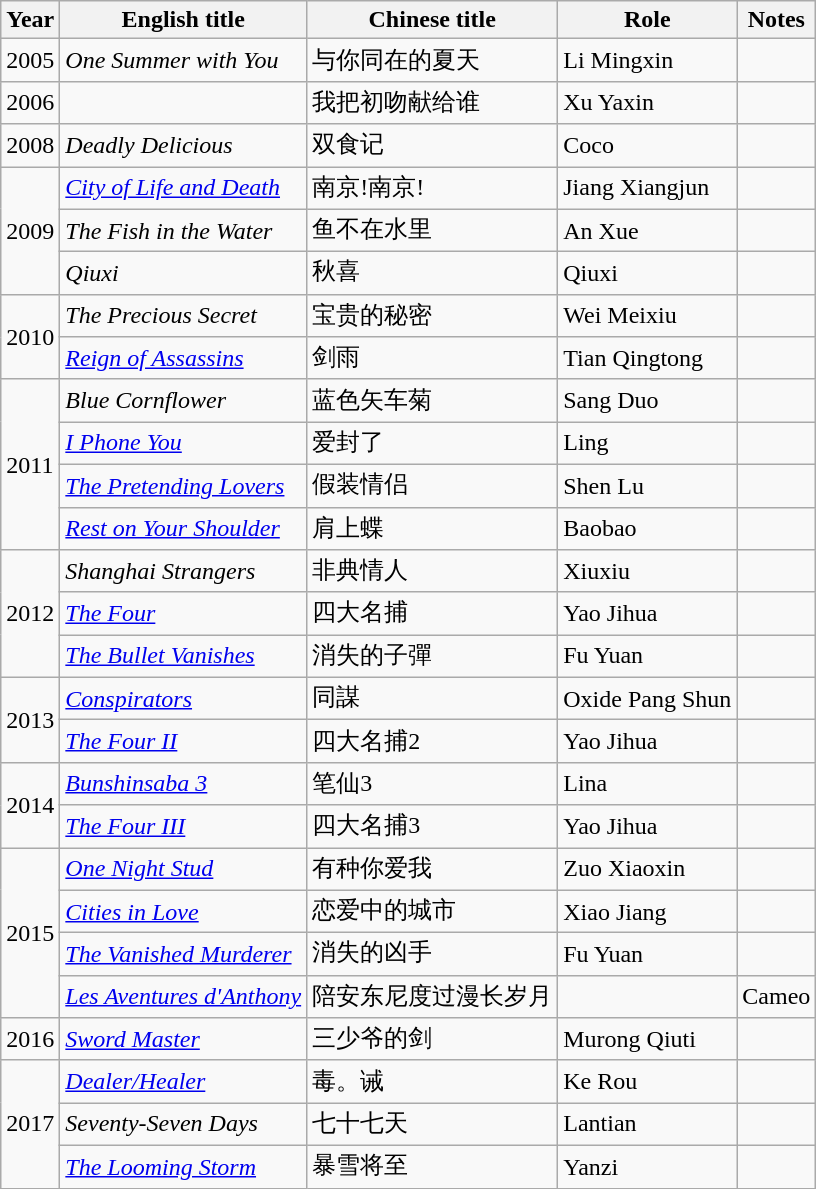<table class="wikitable sortable">
<tr>
<th>Year</th>
<th>English title</th>
<th>Chinese title</th>
<th>Role</th>
<th class="unsortable">Notes</th>
</tr>
<tr>
<td>2005</td>
<td><em>One Summer with You</em></td>
<td>与你同在的夏天</td>
<td>Li Mingxin</td>
<td></td>
</tr>
<tr>
<td>2006</td>
<td></td>
<td>我把初吻献给谁</td>
<td>Xu Yaxin</td>
<td></td>
</tr>
<tr>
<td>2008</td>
<td><em>Deadly Delicious</em></td>
<td>双食记</td>
<td>Coco</td>
<td></td>
</tr>
<tr>
<td rowspan=3>2009</td>
<td><em><a href='#'>City of Life and Death</a></em></td>
<td>南京!南京!</td>
<td>Jiang Xiangjun</td>
<td></td>
</tr>
<tr>
<td><em>The Fish in the Water</em></td>
<td>鱼不在水里</td>
<td>An Xue</td>
<td></td>
</tr>
<tr>
<td><em>Qiuxi</em></td>
<td>秋喜</td>
<td>Qiuxi</td>
<td></td>
</tr>
<tr>
<td rowspan=2>2010</td>
<td><em>The Precious Secret</em></td>
<td>宝贵的秘密</td>
<td>Wei Meixiu</td>
<td></td>
</tr>
<tr>
<td><em><a href='#'>Reign of Assassins</a></em></td>
<td>剑雨</td>
<td>Tian Qingtong</td>
<td></td>
</tr>
<tr>
<td rowspan=4>2011</td>
<td><em>Blue Cornflower</em></td>
<td>蓝色矢车菊</td>
<td>Sang Duo</td>
<td></td>
</tr>
<tr>
<td><em><a href='#'>I Phone You</a></em></td>
<td>爱封了</td>
<td>Ling</td>
<td></td>
</tr>
<tr>
<td><em><a href='#'>The Pretending Lovers</a></em></td>
<td>假装情侣</td>
<td>Shen Lu</td>
<td></td>
</tr>
<tr>
<td><em><a href='#'>Rest on Your Shoulder</a></em></td>
<td>肩上蝶</td>
<td>Baobao</td>
<td></td>
</tr>
<tr>
<td rowspan=3>2012</td>
<td><em>Shanghai Strangers</em></td>
<td>非典情人</td>
<td>Xiuxiu</td>
<td></td>
</tr>
<tr>
<td><em><a href='#'>The Four</a></em></td>
<td>四大名捕</td>
<td>Yao Jihua</td>
<td></td>
</tr>
<tr>
<td><em><a href='#'>The Bullet Vanishes</a></em></td>
<td>消失的子彈</td>
<td>Fu Yuan</td>
<td></td>
</tr>
<tr>
<td rowspan=2>2013</td>
<td><em><a href='#'>Conspirators</a></em></td>
<td>同謀</td>
<td>Oxide Pang Shun</td>
<td></td>
</tr>
<tr>
<td><em><a href='#'>The Four II</a></em></td>
<td>四大名捕2</td>
<td>Yao Jihua</td>
<td></td>
</tr>
<tr>
<td rowspan=2>2014</td>
<td><em><a href='#'>Bunshinsaba 3</a></em></td>
<td>笔仙3</td>
<td>Lina</td>
<td></td>
</tr>
<tr>
<td><em><a href='#'>The Four III</a></em></td>
<td>四大名捕3</td>
<td>Yao Jihua</td>
<td></td>
</tr>
<tr>
<td rowspan=4>2015</td>
<td><em><a href='#'>One Night Stud</a></em></td>
<td>有种你爱我</td>
<td>Zuo Xiaoxin</td>
<td></td>
</tr>
<tr>
<td><em><a href='#'>Cities in Love</a></em></td>
<td>恋爱中的城市</td>
<td>Xiao Jiang</td>
<td></td>
</tr>
<tr>
<td><em><a href='#'>The Vanished Murderer</a></em></td>
<td>消失的凶手</td>
<td>Fu Yuan</td>
<td></td>
</tr>
<tr>
<td><em><a href='#'>Les Aventures d'Anthony</a></em></td>
<td>陪安东尼度过漫长岁月</td>
<td></td>
<td>Cameo</td>
</tr>
<tr>
<td>2016</td>
<td><em><a href='#'>Sword Master</a></em></td>
<td>三少爷的剑</td>
<td>Murong Qiuti</td>
<td></td>
</tr>
<tr>
<td rowspan=3>2017</td>
<td><em><a href='#'>Dealer/Healer</a></em></td>
<td>毒。诫</td>
<td>Ke Rou</td>
<td></td>
</tr>
<tr>
<td><em>Seventy-Seven Days</em></td>
<td>七十七天</td>
<td>Lantian</td>
<td></td>
</tr>
<tr>
<td><em><a href='#'>The Looming Storm</a></em></td>
<td>暴雪将至</td>
<td>Yanzi</td>
<td></td>
</tr>
</table>
